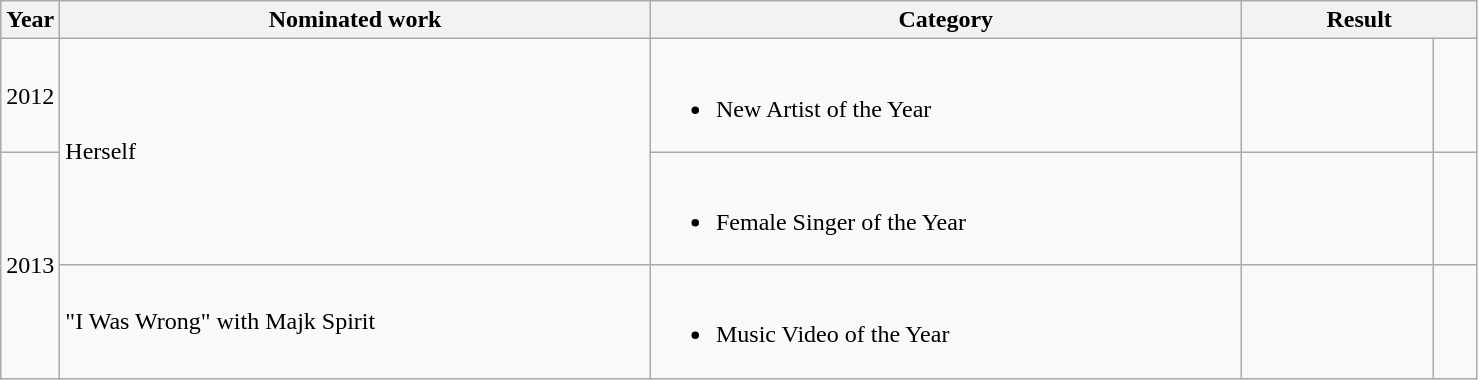<table class="wikitable" style="text-align:left;">
<tr>
<th width=4% align=center>Year</th>
<th width=40%>Nominated work</th>
<th width=40%>Category</th>
<th width=16% colspan=2>Result</th>
</tr>
<tr>
<td>2012</td>
<td rowspan=2>Herself</td>
<td><br><ul><li>New Artist of the Year</li></ul></td>
<td></td>
<td width=3% align=center></td>
</tr>
<tr>
<td rowspan=2>2013</td>
<td><br><ul><li>Female Singer of the Year</li></ul></td>
<td></td>
<td width=3% align=center></td>
</tr>
<tr>
<td>"I Was Wrong" with Majk Spirit</td>
<td><br><ul><li>Music Video of the Year</li></ul></td>
<td></td>
<td width=3% align=center></td>
</tr>
</table>
